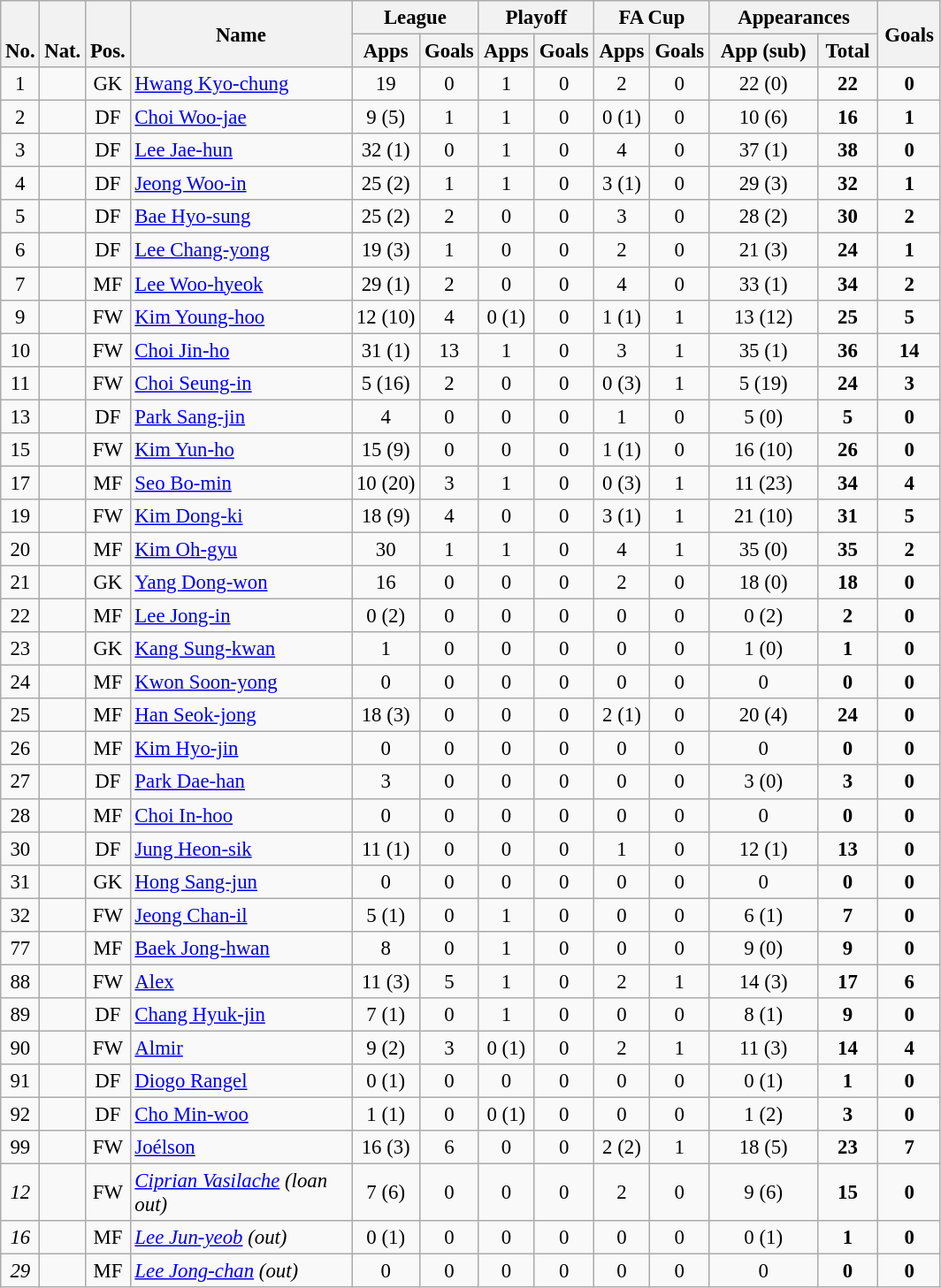<table class="wikitable" style="font-size: 95%; text-align: center;">
<tr>
<th rowspan="2" valign="bottom">No.</th>
<th rowspan="2" valign="bottom">Nat.</th>
<th rowspan="2" valign="bottom">Pos.</th>
<th rowspan="2" width="160">Name</th>
<th colspan="2" width="80">League</th>
<th colspan="2" width="80">Playoff</th>
<th colspan="2" width="80">FA Cup</th>
<th colspan="2" width="120">Appearances</th>
<th rowspan="2" width="40">Goals</th>
</tr>
<tr>
<th>Apps</th>
<th>Goals</th>
<th>Apps</th>
<th>Goals</th>
<th>Apps</th>
<th>Goals</th>
<th>App (sub)</th>
<th>Total</th>
</tr>
<tr>
<td>1</td>
<td></td>
<td>GK</td>
<td align="left"><a href='#'>Hwang Kyo-chung</a></td>
<td>19</td>
<td>0</td>
<td>1</td>
<td>0</td>
<td>2</td>
<td>0</td>
<td>22 (0)</td>
<td><strong>22</strong></td>
<td><strong>0</strong></td>
</tr>
<tr>
<td>2</td>
<td></td>
<td>DF</td>
<td align="left"><a href='#'>Choi Woo-jae</a></td>
<td>9 (5)</td>
<td>1</td>
<td>1</td>
<td>0</td>
<td>0 (1)</td>
<td>0</td>
<td>10 (6)</td>
<td><strong>16</strong></td>
<td><strong>1</strong></td>
</tr>
<tr>
<td>3</td>
<td></td>
<td>DF</td>
<td align="left"><a href='#'>Lee Jae-hun</a></td>
<td>32 (1)</td>
<td>0</td>
<td>1</td>
<td>0</td>
<td>4</td>
<td>0</td>
<td>37 (1)</td>
<td><strong>38</strong></td>
<td><strong>0</strong></td>
</tr>
<tr>
<td>4</td>
<td></td>
<td>DF</td>
<td align="left"><a href='#'>Jeong Woo-in</a></td>
<td>25 (2)</td>
<td>1</td>
<td>1</td>
<td>0</td>
<td>3 (1)</td>
<td>0</td>
<td>29 (3)</td>
<td><strong>32</strong></td>
<td><strong>1</strong></td>
</tr>
<tr>
<td>5</td>
<td></td>
<td>DF</td>
<td align="left"><a href='#'>Bae Hyo-sung</a></td>
<td>25 (2)</td>
<td>2</td>
<td>0</td>
<td>0</td>
<td>3</td>
<td>0</td>
<td>28 (2)</td>
<td><strong>30</strong></td>
<td><strong>2</strong></td>
</tr>
<tr>
<td>6</td>
<td></td>
<td>DF</td>
<td align="left"><a href='#'>Lee Chang-yong</a></td>
<td>19 (3)</td>
<td>1</td>
<td>0</td>
<td>0</td>
<td>2</td>
<td>0</td>
<td>21 (3)</td>
<td><strong>24</strong></td>
<td><strong>1</strong></td>
</tr>
<tr>
<td>7</td>
<td></td>
<td>MF</td>
<td align="left"><a href='#'>Lee Woo-hyeok</a></td>
<td>29 (1)</td>
<td>2</td>
<td>0</td>
<td>0</td>
<td>4</td>
<td>0</td>
<td>33 (1)</td>
<td><strong>34</strong></td>
<td><strong>2</strong></td>
</tr>
<tr>
<td>9</td>
<td></td>
<td>FW</td>
<td align="left"><a href='#'>Kim Young-hoo</a></td>
<td>12 (10)</td>
<td>4</td>
<td>0 (1)</td>
<td>0</td>
<td>1 (1)</td>
<td>1</td>
<td>13 (12)</td>
<td><strong>25</strong></td>
<td><strong>5</strong></td>
</tr>
<tr>
<td>10</td>
<td></td>
<td>FW</td>
<td align="left"><a href='#'>Choi Jin-ho</a></td>
<td>31 (1)</td>
<td>13</td>
<td>1</td>
<td>0</td>
<td>3</td>
<td>1</td>
<td>35 (1)</td>
<td><strong>36</strong></td>
<td><strong>14</strong></td>
</tr>
<tr>
<td>11</td>
<td></td>
<td>FW</td>
<td align="left"><a href='#'>Choi Seung-in</a></td>
<td>5 (16)</td>
<td>2</td>
<td>0</td>
<td>0</td>
<td>0 (3)</td>
<td>1</td>
<td>5 (19)</td>
<td><strong>24</strong></td>
<td><strong>3</strong></td>
</tr>
<tr>
<td>13</td>
<td></td>
<td>DF</td>
<td align="left"><a href='#'>Park Sang-jin</a></td>
<td>4</td>
<td>0</td>
<td>0</td>
<td>0</td>
<td>1</td>
<td>0</td>
<td>5 (0)</td>
<td><strong>5</strong></td>
<td><strong>0</strong></td>
</tr>
<tr>
<td>15</td>
<td></td>
<td>FW</td>
<td align="left"><a href='#'>Kim Yun-ho</a></td>
<td>15 (9)</td>
<td>0</td>
<td>0</td>
<td>0</td>
<td>1 (1)</td>
<td>0</td>
<td>16 (10)</td>
<td><strong>26</strong></td>
<td><strong>0</strong></td>
</tr>
<tr>
<td>17</td>
<td></td>
<td>MF</td>
<td align="left"><a href='#'>Seo Bo-min</a></td>
<td>10 (20)</td>
<td>3</td>
<td>1</td>
<td>0</td>
<td>0 (3)</td>
<td>1</td>
<td>11 (23)</td>
<td><strong>34</strong></td>
<td><strong>4</strong></td>
</tr>
<tr>
<td>19</td>
<td></td>
<td>FW</td>
<td align="left"><a href='#'>Kim Dong-ki</a></td>
<td>18 (9)</td>
<td>4</td>
<td>0</td>
<td>0</td>
<td>3 (1)</td>
<td>1</td>
<td>21 (10)</td>
<td><strong>31</strong></td>
<td><strong>5</strong></td>
</tr>
<tr>
<td>20</td>
<td></td>
<td>MF</td>
<td align="left"><a href='#'>Kim Oh-gyu</a></td>
<td>30</td>
<td>1</td>
<td>1</td>
<td>0</td>
<td>4</td>
<td>1</td>
<td>35 (0)</td>
<td><strong>35</strong></td>
<td><strong>2</strong></td>
</tr>
<tr>
<td>21</td>
<td></td>
<td>GK</td>
<td align="left"><a href='#'>Yang Dong-won</a></td>
<td>16</td>
<td>0</td>
<td>0</td>
<td>0</td>
<td>2</td>
<td>0</td>
<td>18 (0)</td>
<td><strong>18</strong></td>
<td><strong>0</strong></td>
</tr>
<tr>
<td>22</td>
<td></td>
<td>MF</td>
<td align="left"><a href='#'>Lee Jong-in</a></td>
<td>0 (2)</td>
<td>0</td>
<td>0</td>
<td>0</td>
<td>0</td>
<td>0</td>
<td>0 (2)</td>
<td><strong>2</strong></td>
<td><strong>0</strong></td>
</tr>
<tr>
<td>23</td>
<td></td>
<td>GK</td>
<td align="left"><a href='#'>Kang Sung-kwan</a></td>
<td>1</td>
<td>0</td>
<td>0</td>
<td>0</td>
<td>0</td>
<td>0</td>
<td>1 (0)</td>
<td><strong>1</strong></td>
<td><strong>0</strong></td>
</tr>
<tr>
<td>24</td>
<td></td>
<td>MF</td>
<td align="left"><a href='#'>Kwon Soon-yong</a></td>
<td>0</td>
<td>0</td>
<td>0</td>
<td>0</td>
<td>0</td>
<td>0</td>
<td>0</td>
<td><strong>0</strong></td>
<td><strong>0</strong></td>
</tr>
<tr>
<td>25</td>
<td></td>
<td>MF</td>
<td align="left"><a href='#'>Han Seok-jong</a></td>
<td>18 (3)</td>
<td>0</td>
<td>0</td>
<td>0</td>
<td>2 (1)</td>
<td>0</td>
<td>20 (4)</td>
<td><strong>24</strong></td>
<td><strong>0</strong></td>
</tr>
<tr>
<td>26</td>
<td></td>
<td>MF</td>
<td align="left"><a href='#'>Kim Hyo-jin</a></td>
<td>0</td>
<td>0</td>
<td>0</td>
<td>0</td>
<td>0</td>
<td>0</td>
<td>0</td>
<td><strong>0</strong></td>
<td><strong>0</strong></td>
</tr>
<tr>
<td>27</td>
<td></td>
<td>DF</td>
<td align="left"><a href='#'>Park Dae-han</a></td>
<td>3</td>
<td>0</td>
<td>0</td>
<td>0</td>
<td>0</td>
<td>0</td>
<td>3 (0)</td>
<td><strong>3</strong></td>
<td><strong>0</strong></td>
</tr>
<tr>
<td>28</td>
<td></td>
<td>MF</td>
<td align="left"><a href='#'>Choi In-hoo</a></td>
<td>0</td>
<td>0</td>
<td>0</td>
<td>0</td>
<td>0</td>
<td>0</td>
<td>0</td>
<td><strong>0</strong></td>
<td><strong>0</strong></td>
</tr>
<tr>
<td>30</td>
<td></td>
<td>DF</td>
<td align="left"><a href='#'>Jung Heon-sik</a></td>
<td>11 (1)</td>
<td>0</td>
<td>0</td>
<td>0</td>
<td>1</td>
<td>0</td>
<td>12 (1)</td>
<td><strong>13</strong></td>
<td><strong>0</strong></td>
</tr>
<tr>
<td>31</td>
<td></td>
<td>GK</td>
<td align="left"><a href='#'>Hong Sang-jun</a></td>
<td>0</td>
<td>0</td>
<td>0</td>
<td>0</td>
<td>0</td>
<td>0</td>
<td>0</td>
<td><strong>0</strong></td>
<td><strong>0</strong></td>
</tr>
<tr>
<td>32</td>
<td></td>
<td>FW</td>
<td align="left"><a href='#'>Jeong Chan-il</a></td>
<td>5 (1)</td>
<td>0</td>
<td>1</td>
<td>0</td>
<td>0</td>
<td>0</td>
<td>6 (1)</td>
<td><strong>7</strong></td>
<td><strong>0</strong></td>
</tr>
<tr>
<td>77</td>
<td></td>
<td>MF</td>
<td align="left"><a href='#'>Baek Jong-hwan</a></td>
<td>8</td>
<td>0</td>
<td>1</td>
<td>0</td>
<td>0</td>
<td>0</td>
<td>9 (0)</td>
<td><strong>9</strong></td>
<td><strong>0</strong></td>
</tr>
<tr>
<td>88</td>
<td></td>
<td>FW</td>
<td align="left"><a href='#'>Alex</a></td>
<td>11 (3)</td>
<td>5</td>
<td>1</td>
<td>0</td>
<td>2</td>
<td>1</td>
<td>14 (3)</td>
<td><strong>17</strong></td>
<td><strong>6</strong></td>
</tr>
<tr>
<td>89</td>
<td></td>
<td>DF</td>
<td align="left"><a href='#'>Chang Hyuk-jin</a></td>
<td>7 (1)</td>
<td>0</td>
<td>1</td>
<td>0</td>
<td>0</td>
<td>0</td>
<td>8 (1)</td>
<td><strong>9</strong></td>
<td><strong>0</strong></td>
</tr>
<tr>
<td>90</td>
<td></td>
<td>FW</td>
<td align="left"><a href='#'>Almir</a></td>
<td>9 (2)</td>
<td>3</td>
<td>0 (1)</td>
<td>0</td>
<td>2</td>
<td>1</td>
<td>11 (3)</td>
<td><strong>14</strong></td>
<td><strong>4</strong></td>
</tr>
<tr>
<td>91</td>
<td></td>
<td>DF</td>
<td align="left"><a href='#'>Diogo Rangel</a></td>
<td>0 (1)</td>
<td>0</td>
<td>0</td>
<td>0</td>
<td>0</td>
<td>0</td>
<td>0 (1)</td>
<td><strong>1</strong></td>
<td><strong>0</strong></td>
</tr>
<tr>
<td>92</td>
<td></td>
<td>DF</td>
<td align="left"><a href='#'>Cho Min-woo</a></td>
<td>1 (1)</td>
<td>0</td>
<td>0 (1)</td>
<td>0</td>
<td>0</td>
<td>0</td>
<td>1 (2)</td>
<td><strong>3</strong></td>
<td><strong>0</strong></td>
</tr>
<tr>
<td>99</td>
<td></td>
<td>FW</td>
<td align="left"><a href='#'>Joélson</a></td>
<td>16 (3)</td>
<td>6</td>
<td>0</td>
<td>0</td>
<td>2 (2)</td>
<td>1</td>
<td>18 (5)</td>
<td><strong>23</strong></td>
<td><strong>7</strong></td>
</tr>
<tr>
<td><em>12</em></td>
<td></td>
<td>FW</td>
<td align="left"><em><a href='#'>Ciprian Vasilache</a> (loan out)</em></td>
<td>7 (6)</td>
<td>0</td>
<td>0</td>
<td>0</td>
<td>2</td>
<td>0</td>
<td>9 (6)</td>
<td><strong>15</strong></td>
<td><strong>0</strong></td>
</tr>
<tr>
<td><em>16</em></td>
<td></td>
<td>MF</td>
<td align="left"><em><a href='#'>Lee Jun-yeob</a> (out)</em></td>
<td>0 (1)</td>
<td>0</td>
<td>0</td>
<td>0</td>
<td>0</td>
<td>0</td>
<td>0 (1)</td>
<td><strong>1</strong></td>
<td><strong>0</strong></td>
</tr>
<tr>
<td><em>29</em></td>
<td></td>
<td>MF</td>
<td align="left"><em><a href='#'>Lee Jong-chan</a> (out)</em></td>
<td>0</td>
<td>0</td>
<td>0</td>
<td>0</td>
<td>0</td>
<td>0</td>
<td>0</td>
<td><strong>0</strong></td>
<td><strong>0</strong></td>
</tr>
</table>
